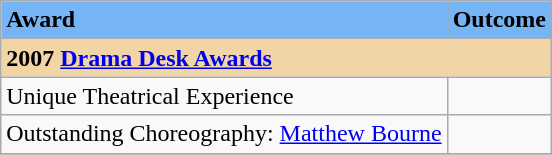<table class="wikitable">
<tr>
<td bgcolor="#75B5F6"><strong>Award</strong></td>
<td bgcolor="#75B5F6"><strong>Outcome</strong></td>
</tr>
<tr>
<td colspan="3" bgcolor="#F2D5A6"><strong>2007 <a href='#'>Drama Desk Awards</a></strong></td>
</tr>
<tr>
<td>Unique Theatrical Experience</td>
<td></td>
</tr>
<tr>
<td>Outstanding Choreography: <a href='#'>Matthew Bourne</a></td>
<td></td>
</tr>
<tr>
</tr>
</table>
